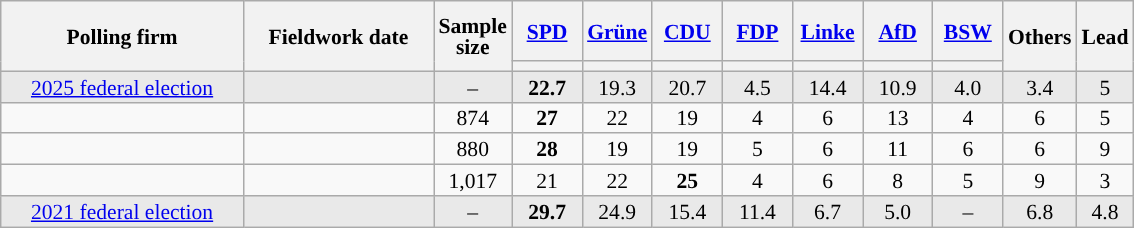<table class="wikitable sortable mw-datatable mw-collapsible" style="text-align:center;font-size:90%;line-height:14px;">
<tr style="height:40px;">
<th style="width:155px;" rowspan="2">Polling firm</th>
<th style="width:120px;" rowspan="2">Fieldwork date</th>
<th style="width: 35px;" rowspan="2">Sample<br>size</th>
<th class="unsortable" style="width:40px;"><a href='#'>SPD</a></th>
<th class="unsortable" style="width:40px;"><a href='#'>Grüne</a></th>
<th class="unsortable" style="width:40px;"><a href='#'>CDU</a></th>
<th class="unsortable" style="width:40px;"><a href='#'>FDP</a></th>
<th class="unsortable" style="width:40px;"><a href='#'>Linke</a></th>
<th class="unsortable" style="width:40px;"><a href='#'>AfD</a></th>
<th class="unsortable" style="width:40px;"><a href='#'>BSW</a></th>
<th class="unsortable" style="width:30px;" rowspan="2">Others</th>
<th style="width:30px;" rowspan="2">Lead</th>
</tr>
<tr>
<th style="background:"></th>
<th style="background:"></th>
<th style="background:"></th>
<th style="background:"></th>
<th style="background:"></th>
<th style="background:"></th>
<th style="background:"></th>
</tr>
<tr style="background:#E9E9E9;">
<td><a href='#'>2025 federal election</a></td>
<td></td>
<td>–</td>
<td><strong>22.7</strong></td>
<td>19.3</td>
<td>20.7</td>
<td>4.5</td>
<td>14.4</td>
<td>10.9</td>
<td>4.0</td>
<td>3.4</td>
<td style="background:">5</td>
</tr>
<tr>
<td></td>
<td></td>
<td>874</td>
<td><strong>27</strong></td>
<td>22</td>
<td>19</td>
<td>4</td>
<td>6</td>
<td>13</td>
<td>4</td>
<td>6</td>
<td style="background:">5</td>
</tr>
<tr>
<td></td>
<td></td>
<td>880</td>
<td><strong>28</strong></td>
<td>19</td>
<td>19</td>
<td>5</td>
<td>6</td>
<td>11</td>
<td>6</td>
<td>6</td>
<td style="background:">9</td>
</tr>
<tr>
<td></td>
<td></td>
<td>1,017</td>
<td>21</td>
<td>22</td>
<td><strong>25</strong></td>
<td>4</td>
<td>6</td>
<td>8</td>
<td>5</td>
<td>9</td>
<td style="background:">3</td>
</tr>
<tr style="background:#E9E9E9;">
<td><a href='#'>2021 federal election</a></td>
<td></td>
<td>–</td>
<td><strong>29.7</strong></td>
<td>24.9</td>
<td>15.4</td>
<td>11.4</td>
<td>6.7</td>
<td>5.0</td>
<td>–</td>
<td>6.8</td>
<td style="background:">4.8</td>
</tr>
</table>
